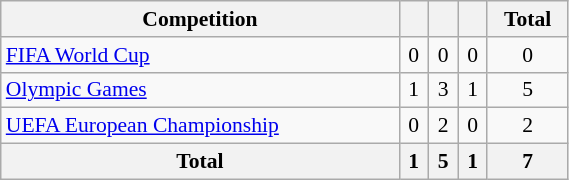<table class="wikitable" style="width:30%; font-size:90%; text-align:center;">
<tr>
<th>Competition</th>
<th></th>
<th></th>
<th></th>
<th>Total</th>
</tr>
<tr>
<td align=left><a href='#'>FIFA World Cup</a></td>
<td>0</td>
<td>0</td>
<td>0</td>
<td>0</td>
</tr>
<tr>
<td align="left"><a href='#'>Olympic Games</a></td>
<td>1</td>
<td>3</td>
<td>1</td>
<td>5</td>
</tr>
<tr>
<td align="left"><a href='#'>UEFA European Championship</a></td>
<td>0</td>
<td>2</td>
<td>0</td>
<td>2</td>
</tr>
<tr>
<th>Total</th>
<th>1</th>
<th>5</th>
<th>1</th>
<th>7</th>
</tr>
</table>
